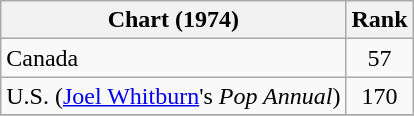<table class="wikitable sortable">
<tr>
<th align="left">Chart (1974)</th>
<th style="text-align:center;">Rank</th>
</tr>
<tr>
<td>Canada </td>
<td style="text-align:center;">57</td>
</tr>
<tr>
<td>U.S. (<a href='#'>Joel Whitburn</a>'s <em>Pop Annual</em>)</td>
<td style="text-align:center;">170</td>
</tr>
<tr>
</tr>
</table>
